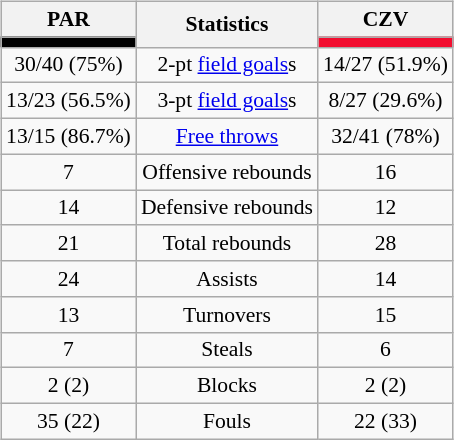<table style="width:100%;">
<tr>
<td valign=top align=right width=33%><br>













</td>
<td style="vertical-align:top; align:center; width:33%;"><br><table style="width:100%;">
<tr>
<td style="width=50%;"></td>
<td></td>
<td style="width=50%;"></td>
</tr>
</table>
<table class="wikitable" style="font-size:90%; text-align:center; margin:auto;" align=center>
<tr>
<th>PAR</th>
<th rowspan=2>Statistics</th>
<th>CZV</th>
</tr>
<tr>
<td style="background:#000000;"></td>
<td style="background:#F20D2F;"></td>
</tr>
<tr>
<td>30/40 (75%)</td>
<td>2-pt <a href='#'>field goals</a>s</td>
<td>14/27 (51.9%)</td>
</tr>
<tr>
<td>13/23 (56.5%)</td>
<td>3-pt <a href='#'>field goals</a>s</td>
<td>8/27 (29.6%)</td>
</tr>
<tr>
<td>13/15 (86.7%)</td>
<td><a href='#'>Free throws</a></td>
<td>32/41 (78%)</td>
</tr>
<tr>
<td>7</td>
<td>Offensive rebounds</td>
<td>16</td>
</tr>
<tr>
<td>14</td>
<td>Defensive rebounds</td>
<td>12</td>
</tr>
<tr>
<td>21</td>
<td>Total rebounds</td>
<td>28</td>
</tr>
<tr>
<td>24</td>
<td>Assists</td>
<td>14</td>
</tr>
<tr>
<td>13</td>
<td>Turnovers</td>
<td>15</td>
</tr>
<tr>
<td>7</td>
<td>Steals</td>
<td>6</td>
</tr>
<tr>
<td>2 (2)</td>
<td>Blocks</td>
<td>2 (2)</td>
</tr>
<tr>
<td>35 (22)</td>
<td>Fouls</td>
<td>22 (33)</td>
</tr>
</table>
</td>
<td style="vertical-align:top; align:left; width:33%;"><br>













</td>
</tr>
</table>
